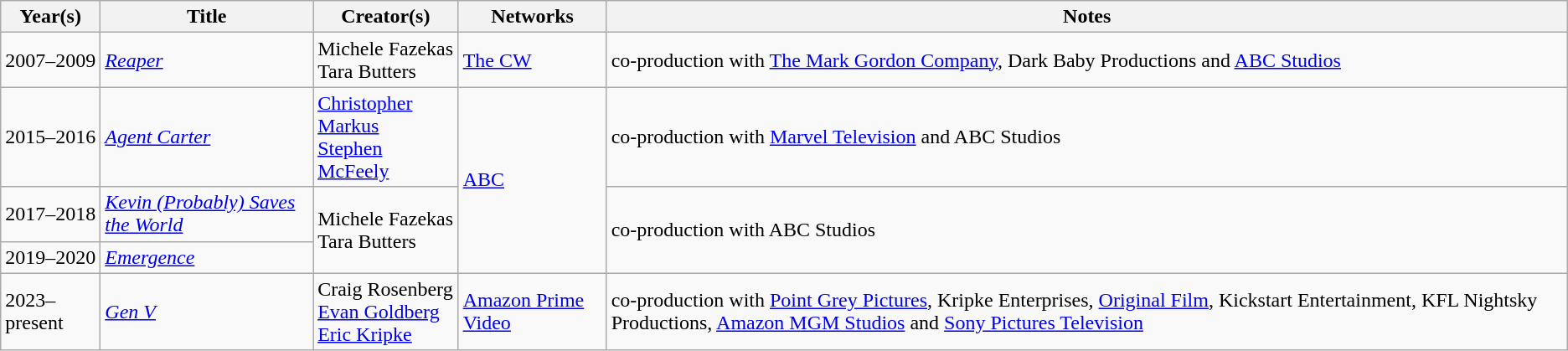<table class="wikitable sortable">
<tr>
<th>Year(s)</th>
<th>Title</th>
<th>Creator(s)</th>
<th>Networks</th>
<th>Notes</th>
</tr>
<tr>
<td>2007–2009</td>
<td><em><a href='#'>Reaper</a></em></td>
<td>Michele Fazekas<br>Tara Butters</td>
<td><a href='#'>The CW</a></td>
<td>co-production with <a href='#'>The Mark Gordon Company</a>, Dark Baby Productions and <a href='#'>ABC Studios</a></td>
</tr>
<tr>
<td>2015–2016</td>
<td><em><a href='#'>Agent Carter</a></em></td>
<td><a href='#'>Christopher Markus</a><br><a href='#'>Stephen McFeely</a></td>
<td rowspan="3"><a href='#'>ABC</a></td>
<td>co-production with <a href='#'>Marvel Television</a> and ABC Studios</td>
</tr>
<tr>
<td>2017–2018</td>
<td><em><a href='#'>Kevin (Probably) Saves the World</a></em></td>
<td rowspan="2">Michele Fazekas<br>Tara Butters</td>
<td rowspan="2">co-production with ABC Studios</td>
</tr>
<tr>
<td>2019–2020</td>
<td><em><a href='#'>Emergence</a></em></td>
</tr>
<tr>
<td>2023–present</td>
<td><em><a href='#'>Gen V</a></em></td>
<td>Craig Rosenberg<br><a href='#'>Evan Goldberg</a><br><a href='#'>Eric Kripke</a></td>
<td><a href='#'>Amazon Prime Video</a></td>
<td>co-production with <a href='#'>Point Grey Pictures</a>, Kripke Enterprises, <a href='#'>Original Film</a>, Kickstart Entertainment, KFL Nightsky Productions, <a href='#'>Amazon MGM Studios</a> and <a href='#'>Sony Pictures Television</a></td>
</tr>
</table>
